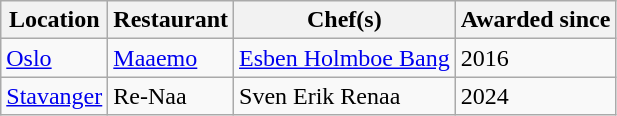<table class="wikitable sortable">
<tr>
<th scope="col">Location</th>
<th scope="col">Restaurant</th>
<th scope="col">Chef(s)</th>
<th scope="col">Awarded since</th>
</tr>
<tr>
<td><a href='#'>Oslo</a></td>
<td><a href='#'>Maaemo</a></td>
<td><a href='#'>Esben Holmboe Bang</a></td>
<td>2016</td>
</tr>
<tr>
<td><a href='#'>Stavanger</a></td>
<td>Re-Naa</td>
<td>Sven Erik Renaa</td>
<td>2024</td>
</tr>
</table>
